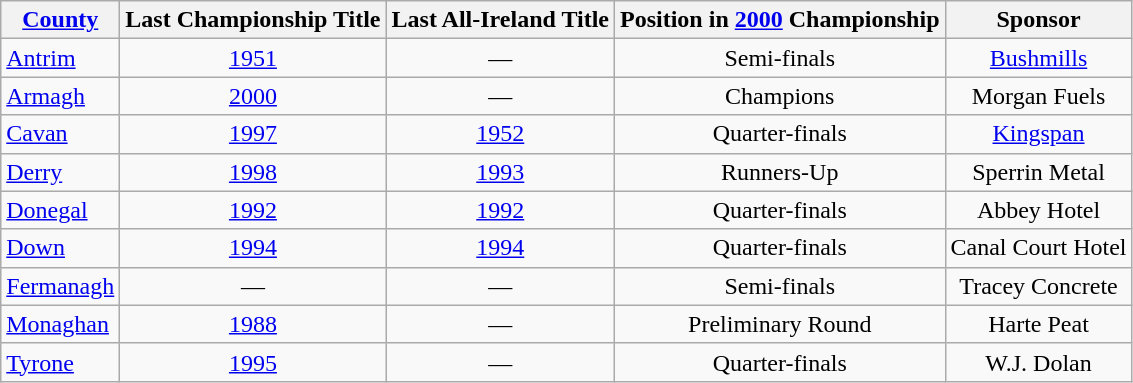<table class="wikitable sortable" style="text-align:center">
<tr>
<th><a href='#'>County</a></th>
<th>Last Championship Title</th>
<th>Last All-Ireland Title</th>
<th>Position in <a href='#'>2000</a> Championship</th>
<th>Sponsor</th>
</tr>
<tr>
<td style="text-align:left"> <a href='#'>Antrim</a></td>
<td><a href='#'>1951</a></td>
<td>—</td>
<td>Semi-finals</td>
<td><a href='#'>Bushmills</a></td>
</tr>
<tr>
<td style="text-align:left"> <a href='#'>Armagh</a></td>
<td><a href='#'>2000</a></td>
<td>—</td>
<td>Champions</td>
<td>Morgan Fuels</td>
</tr>
<tr>
<td style="text-align:left"> <a href='#'>Cavan</a></td>
<td><a href='#'>1997</a></td>
<td><a href='#'>1952</a></td>
<td>Quarter-finals</td>
<td><a href='#'>Kingspan</a></td>
</tr>
<tr>
<td style="text-align:left"> <a href='#'>Derry</a></td>
<td><a href='#'>1998</a></td>
<td><a href='#'>1993</a></td>
<td>Runners-Up</td>
<td>Sperrin Metal</td>
</tr>
<tr>
<td style="text-align:left"> <a href='#'>Donegal</a></td>
<td><a href='#'>1992</a></td>
<td><a href='#'>1992</a></td>
<td>Quarter-finals</td>
<td>Abbey Hotel</td>
</tr>
<tr>
<td style="text-align:left"> <a href='#'>Down</a></td>
<td><a href='#'>1994</a></td>
<td><a href='#'>1994</a></td>
<td>Quarter-finals</td>
<td>Canal Court Hotel</td>
</tr>
<tr>
<td style="text-align:left"> <a href='#'>Fermanagh</a></td>
<td>—</td>
<td>—</td>
<td>Semi-finals</td>
<td>Tracey Concrete</td>
</tr>
<tr>
<td style="text-align:left"> <a href='#'>Monaghan</a></td>
<td><a href='#'>1988</a></td>
<td>—</td>
<td>Preliminary Round</td>
<td>Harte Peat</td>
</tr>
<tr>
<td style="text-align:left"> <a href='#'>Tyrone</a></td>
<td><a href='#'>1995</a></td>
<td>—</td>
<td>Quarter-finals</td>
<td>W.J. Dolan</td>
</tr>
</table>
